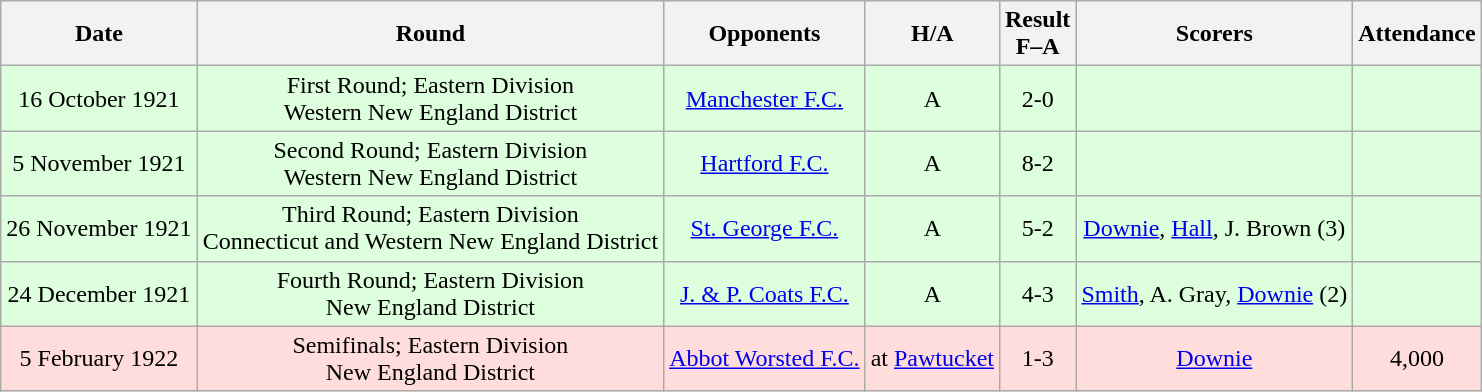<table class="wikitable" style="text-align:center">
<tr>
<th>Date</th>
<th>Round</th>
<th>Opponents</th>
<th>H/A</th>
<th>Result<br>F–A</th>
<th>Scorers</th>
<th>Attendance</th>
</tr>
<tr bgcolor="#ddffdd">
<td>16 October 1921</td>
<td>First Round; Eastern Division<br>Western New England District</td>
<td><a href='#'>Manchester F.C.</a></td>
<td>A</td>
<td>2-0</td>
<td></td>
<td></td>
</tr>
<tr bgcolor="#ddffdd">
<td>5 November 1921</td>
<td>Second Round; Eastern Division<br>Western New England District</td>
<td><a href='#'>Hartford F.C.</a></td>
<td>A</td>
<td>8-2</td>
<td></td>
<td></td>
</tr>
<tr bgcolor="#ddffdd">
<td>26 November 1921</td>
<td>Third Round; Eastern Division<br>Connecticut and Western New England District</td>
<td><a href='#'>St. George F.C.</a></td>
<td>A</td>
<td>5-2</td>
<td><a href='#'>Downie</a>, <a href='#'>Hall</a>, J. Brown (3)</td>
<td></td>
</tr>
<tr bgcolor="#ddffdd">
<td>24 December 1921</td>
<td>Fourth Round; Eastern Division<br>New England District</td>
<td><a href='#'>J. & P. Coats F.C.</a></td>
<td>A</td>
<td>4-3</td>
<td><a href='#'>Smith</a>, A. Gray, <a href='#'>Downie</a> (2)</td>
<td></td>
</tr>
<tr bgcolor="#ffdddd">
<td>5 February 1922</td>
<td>Semifinals; Eastern Division<br>New England District</td>
<td><a href='#'>Abbot Worsted F.C.</a></td>
<td>at <a href='#'>Pawtucket</a></td>
<td>1-3</td>
<td><a href='#'>Downie</a></td>
<td>4,000</td>
</tr>
</table>
